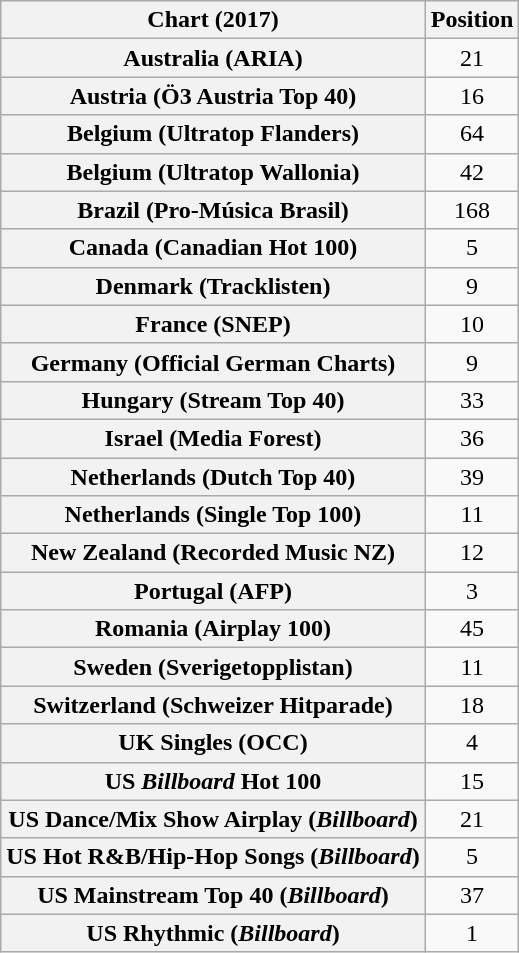<table class="wikitable sortable plainrowheaders" style="text-align:center">
<tr>
<th scope="col">Chart (2017)</th>
<th scope="col">Position</th>
</tr>
<tr>
<th scope="row">Australia (ARIA)</th>
<td>21</td>
</tr>
<tr>
<th scope="row">Austria (Ö3 Austria Top 40)</th>
<td>16</td>
</tr>
<tr>
<th scope="row">Belgium (Ultratop Flanders)</th>
<td>64</td>
</tr>
<tr>
<th scope="row">Belgium (Ultratop Wallonia)</th>
<td>42</td>
</tr>
<tr>
<th scope="row">Brazil (Pro-Música Brasil)</th>
<td>168</td>
</tr>
<tr>
<th scope="row">Canada (Canadian Hot 100)</th>
<td>5</td>
</tr>
<tr>
<th scope="row">Denmark (Tracklisten)</th>
<td>9</td>
</tr>
<tr>
<th scope="row">France (SNEP)</th>
<td>10</td>
</tr>
<tr>
<th scope="row">Germany (Official German Charts)</th>
<td>9</td>
</tr>
<tr>
<th scope="row">Hungary (Stream Top 40)</th>
<td>33</td>
</tr>
<tr>
<th scope="row">Israel (Media Forest)</th>
<td>36</td>
</tr>
<tr>
<th scope="row">Netherlands (Dutch Top 40)</th>
<td>39</td>
</tr>
<tr>
<th scope="row">Netherlands (Single Top 100)</th>
<td>11</td>
</tr>
<tr>
<th scope="row">New Zealand (Recorded Music NZ)</th>
<td>12</td>
</tr>
<tr>
<th scope="row">Portugal (AFP)</th>
<td>3</td>
</tr>
<tr>
<th scope="row">Romania (Airplay 100)</th>
<td>45</td>
</tr>
<tr>
<th scope="row">Sweden (Sverigetopplistan)</th>
<td>11</td>
</tr>
<tr>
<th scope="row">Switzerland (Schweizer Hitparade)</th>
<td>18</td>
</tr>
<tr>
<th scope="row">UK Singles (OCC)</th>
<td>4</td>
</tr>
<tr>
<th scope="row">US <em>Billboard</em> Hot 100</th>
<td>15</td>
</tr>
<tr>
<th scope="row">US Dance/Mix Show Airplay (<em>Billboard</em>)</th>
<td>21</td>
</tr>
<tr>
<th scope="row">US Hot R&B/Hip-Hop Songs (<em>Billboard</em>)</th>
<td>5</td>
</tr>
<tr>
<th scope="row">US Mainstream Top 40 (<em>Billboard</em>)</th>
<td>37</td>
</tr>
<tr>
<th scope="row">US Rhythmic (<em>Billboard</em>)</th>
<td>1</td>
</tr>
</table>
